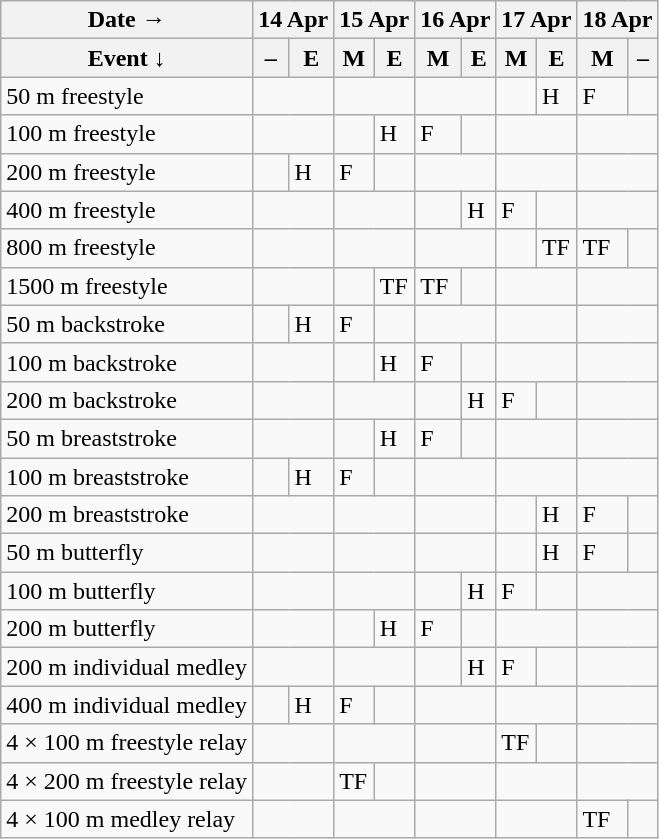<table class="wikitable swimming-schedule floatleft">
<tr>
<th>Date →</th>
<th colspan=2>14 Apr</th>
<th colspan=2>15 Apr</th>
<th colspan=2>16 Apr</th>
<th colspan=2>17 Apr</th>
<th colspan=2>18 Apr</th>
</tr>
<tr>
<th>Event ↓</th>
<th>–</th>
<th>E</th>
<th>M</th>
<th>E</th>
<th>M</th>
<th>E</th>
<th>M</th>
<th>E</th>
<th>M</th>
<th>–</th>
</tr>
<tr>
<td class=event>50 m freestyle</td>
<td colspan=2></td>
<td colspan=2></td>
<td colspan=2></td>
<td></td>
<td class=heats>H</td>
<td class=final>F</td>
<td></td>
</tr>
<tr>
<td class=event>100 m freestyle</td>
<td colspan=2></td>
<td></td>
<td class=heats>H</td>
<td class=final>F</td>
<td></td>
<td colspan=2></td>
<td colspan=2></td>
</tr>
<tr>
<td class=event>200 m freestyle</td>
<td></td>
<td class=heats>H</td>
<td class=final>F</td>
<td></td>
<td colspan=2></td>
<td colspan=2></td>
<td colspan=2></td>
</tr>
<tr>
<td class=event>400 m freestyle</td>
<td colspan=2></td>
<td colspan=2></td>
<td></td>
<td class=heats>H</td>
<td class=final>F</td>
<td></td>
<td colspan=2></td>
</tr>
<tr>
<td class=event>800 m freestyle</td>
<td colspan=2></td>
<td colspan=2></td>
<td colspan=2></td>
<td></td>
<td class=timed-final>TF</td>
<td class=timed-final>TF</td>
<td></td>
</tr>
<tr>
<td class=event>1500 m freestyle</td>
<td colspan=2></td>
<td></td>
<td class=timed-final>TF</td>
<td class=timed-final>TF</td>
<td></td>
<td colspan=2></td>
<td colspan=2></td>
</tr>
<tr>
<td class=event>50 m backstroke</td>
<td></td>
<td class=heats>H</td>
<td class=final>F</td>
<td></td>
<td colspan=2></td>
<td colspan=2></td>
<td colspan=2></td>
</tr>
<tr>
<td class=event>100 m backstroke</td>
<td colspan=2></td>
<td></td>
<td class=heats>H</td>
<td class=final>F</td>
<td></td>
<td colspan=2></td>
<td colspan=2></td>
</tr>
<tr>
<td class=event>200 m backstroke</td>
<td colspan=2></td>
<td colspan=2></td>
<td></td>
<td class=heats>H</td>
<td class=final>F</td>
<td></td>
<td colspan=2></td>
</tr>
<tr>
<td class=event>50 m breaststroke</td>
<td colspan=2></td>
<td></td>
<td class=heats>H</td>
<td class=final>F</td>
<td></td>
<td colspan=2></td>
<td colspan=2></td>
</tr>
<tr>
<td class=event>100 m breaststroke</td>
<td></td>
<td class=heats>H</td>
<td class=final>F</td>
<td></td>
<td colspan=2></td>
<td colspan=2></td>
<td colspan=2></td>
</tr>
<tr>
<td class=event>200 m breaststroke</td>
<td colspan=2></td>
<td colspan=2></td>
<td colspan=2></td>
<td></td>
<td class=heats>H</td>
<td class=final>F</td>
<td></td>
</tr>
<tr>
<td class=event>50 m butterfly</td>
<td colspan=2></td>
<td colspan=2></td>
<td colspan=2></td>
<td></td>
<td class=heats>H</td>
<td class=final>F</td>
<td></td>
</tr>
<tr>
<td class=event>100 m butterfly</td>
<td colspan=2></td>
<td colspan=2></td>
<td></td>
<td class=heats>H</td>
<td class=final>F</td>
<td></td>
<td colspan=2></td>
</tr>
<tr>
<td class=event>200 m butterfly</td>
<td colspan=2></td>
<td></td>
<td class=heats>H</td>
<td class=final>F</td>
<td></td>
<td colspan=2></td>
<td colspan=2></td>
</tr>
<tr>
<td class=event>200 m individual medley</td>
<td colspan=2></td>
<td colspan=2></td>
<td></td>
<td class=heats>H</td>
<td class=final>F</td>
<td></td>
<td colspan=2></td>
</tr>
<tr>
<td class=event>400 m individual medley</td>
<td></td>
<td class=heats>H</td>
<td class=final>F</td>
<td></td>
<td colspan=2></td>
<td colspan=2></td>
<td colspan=2></td>
</tr>
<tr>
<td class=event>4 × 100 m freestyle relay</td>
<td colspan=2></td>
<td colspan=2></td>
<td colspan=2></td>
<td class=timed-final>TF</td>
<td></td>
<td colspan=2></td>
</tr>
<tr>
<td class=event>4 × 200 m freestyle relay</td>
<td colspan=2></td>
<td class=timed-final>TF</td>
<td></td>
<td colspan=2></td>
<td colspan=2></td>
<td colspan=2></td>
</tr>
<tr>
<td class=event>4 × 100 m medley relay</td>
<td colspan=2></td>
<td colspan=2></td>
<td colspan=2></td>
<td colspan=2></td>
<td class=timed-final>TF</td>
<td></td>
</tr>
</table>
